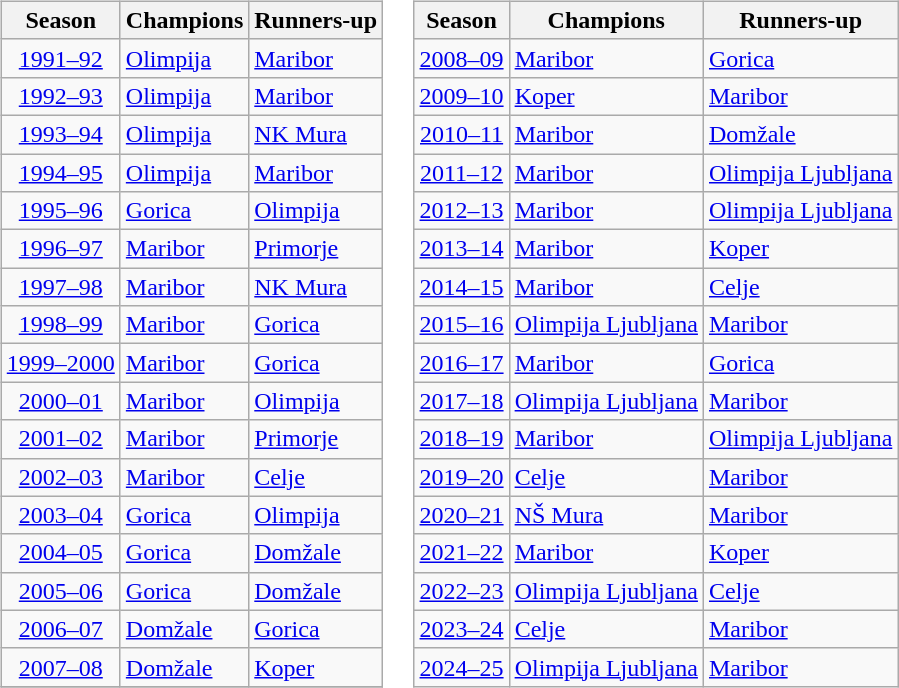<table>
<tr>
<td><br><table class="wikitable">
<tr>
<th>Season</th>
<th>Champions</th>
<th>Runners-up</th>
</tr>
<tr>
<td style="text-align:center"><a href='#'>1991–92</a></td>
<td><a href='#'>Olimpija</a></td>
<td><a href='#'>Maribor</a></td>
</tr>
<tr>
<td style="text-align:center"><a href='#'>1992–93</a></td>
<td><a href='#'>Olimpija</a></td>
<td><a href='#'>Maribor</a></td>
</tr>
<tr>
<td style="text-align:center"><a href='#'>1993–94</a></td>
<td><a href='#'>Olimpija</a></td>
<td><a href='#'>NK Mura</a></td>
</tr>
<tr>
<td style="text-align:center"><a href='#'>1994–95</a></td>
<td><a href='#'>Olimpija</a></td>
<td><a href='#'>Maribor</a></td>
</tr>
<tr>
<td style="text-align:center"><a href='#'>1995–96</a></td>
<td><a href='#'>Gorica</a></td>
<td><a href='#'>Olimpija</a></td>
</tr>
<tr>
<td style="text-align:center"><a href='#'>1996–97</a></td>
<td><a href='#'>Maribor</a></td>
<td><a href='#'>Primorje</a></td>
</tr>
<tr>
<td style="text-align:center"><a href='#'>1997–98</a></td>
<td><a href='#'>Maribor</a></td>
<td><a href='#'>NK Mura</a></td>
</tr>
<tr>
<td style="text-align:center"><a href='#'>1998–99</a></td>
<td><a href='#'>Maribor</a></td>
<td><a href='#'>Gorica</a></td>
</tr>
<tr>
<td style="text-align:center"><a href='#'>1999–2000</a></td>
<td><a href='#'>Maribor</a></td>
<td><a href='#'>Gorica</a></td>
</tr>
<tr>
<td style="text-align:center"><a href='#'>2000–01</a></td>
<td><a href='#'>Maribor</a></td>
<td><a href='#'>Olimpija</a></td>
</tr>
<tr>
<td style="text-align:center"><a href='#'>2001–02</a></td>
<td><a href='#'>Maribor</a></td>
<td><a href='#'>Primorje</a></td>
</tr>
<tr>
<td style="text-align:center"><a href='#'>2002–03</a></td>
<td><a href='#'>Maribor</a></td>
<td><a href='#'>Celje</a></td>
</tr>
<tr>
<td style="text-align:center"><a href='#'>2003–04</a></td>
<td><a href='#'>Gorica</a></td>
<td><a href='#'>Olimpija</a></td>
</tr>
<tr>
<td style="text-align:center"><a href='#'>2004–05</a></td>
<td><a href='#'>Gorica</a></td>
<td><a href='#'>Domžale</a></td>
</tr>
<tr>
<td style="text-align:center"><a href='#'>2005–06</a></td>
<td><a href='#'>Gorica</a></td>
<td><a href='#'>Domžale</a></td>
</tr>
<tr>
<td style="text-align:center"><a href='#'>2006–07</a></td>
<td><a href='#'>Domžale</a></td>
<td><a href='#'>Gorica</a></td>
</tr>
<tr>
<td style="text-align:center"><a href='#'>2007–08</a></td>
<td><a href='#'>Domžale</a></td>
<td><a href='#'>Koper</a></td>
</tr>
<tr>
</tr>
</table>
</td>
<td><br><table class="wikitable">
<tr>
<th>Season</th>
<th>Champions</th>
<th>Runners-up</th>
</tr>
<tr>
<td style="text-align:center"><a href='#'>2008–09</a></td>
<td><a href='#'>Maribor</a></td>
<td><a href='#'>Gorica</a></td>
</tr>
<tr>
<td style="text-align:center"><a href='#'>2009–10</a></td>
<td><a href='#'>Koper</a></td>
<td><a href='#'>Maribor</a></td>
</tr>
<tr>
<td style="text-align:center"><a href='#'>2010–11</a></td>
<td><a href='#'>Maribor</a></td>
<td><a href='#'>Domžale</a></td>
</tr>
<tr>
<td style="text-align:center"><a href='#'>2011–12</a></td>
<td><a href='#'>Maribor</a></td>
<td><a href='#'>Olimpija Ljubljana</a></td>
</tr>
<tr>
<td style="text-align:center"><a href='#'>2012–13</a></td>
<td><a href='#'>Maribor</a></td>
<td><a href='#'>Olimpija Ljubljana</a></td>
</tr>
<tr>
<td style="text-align:center"><a href='#'>2013–14</a></td>
<td><a href='#'>Maribor</a></td>
<td><a href='#'>Koper</a></td>
</tr>
<tr>
<td style="text-align:center"><a href='#'>2014–15</a></td>
<td><a href='#'>Maribor</a></td>
<td><a href='#'>Celje</a></td>
</tr>
<tr>
<td style="text-align:center"><a href='#'>2015–16</a></td>
<td><a href='#'>Olimpija Ljubljana</a></td>
<td><a href='#'>Maribor</a></td>
</tr>
<tr>
<td style="text-align:center"><a href='#'>2016–17</a></td>
<td><a href='#'>Maribor</a></td>
<td><a href='#'>Gorica</a></td>
</tr>
<tr>
<td style="text-align:center"><a href='#'>2017–18</a></td>
<td><a href='#'>Olimpija Ljubljana</a></td>
<td><a href='#'>Maribor</a></td>
</tr>
<tr>
<td style="text-align:center"><a href='#'>2018–19</a></td>
<td><a href='#'>Maribor</a></td>
<td><a href='#'>Olimpija Ljubljana</a></td>
</tr>
<tr>
<td style="text-align:center"><a href='#'>2019–20</a></td>
<td><a href='#'>Celje</a></td>
<td><a href='#'>Maribor</a></td>
</tr>
<tr>
<td style="text-align:center"><a href='#'>2020–21</a></td>
<td><a href='#'>NŠ Mura</a></td>
<td><a href='#'>Maribor</a></td>
</tr>
<tr>
<td style="text-align:center"><a href='#'>2021–22</a></td>
<td><a href='#'>Maribor</a></td>
<td><a href='#'>Koper</a></td>
</tr>
<tr>
<td style="text-align:center"><a href='#'>2022–23</a></td>
<td><a href='#'>Olimpija Ljubljana</a></td>
<td><a href='#'>Celje</a></td>
</tr>
<tr>
<td style="text-align:center"><a href='#'>2023–24</a></td>
<td><a href='#'>Celje</a></td>
<td><a href='#'>Maribor</a></td>
</tr>
<tr>
<td style="text-align:center"><a href='#'>2024–25</a></td>
<td><a href='#'>Olimpija Ljubljana</a></td>
<td><a href='#'>Maribor</a></td>
</tr>
</table>
</td>
</tr>
</table>
